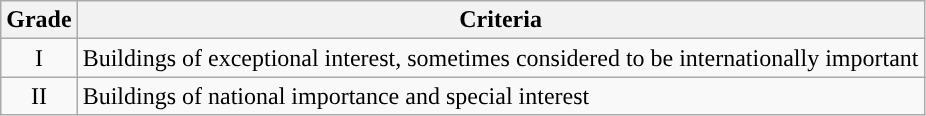<table class="wikitable">
<tr>
<th>Grade</th>
<th>Criteria</th>
</tr>
<tr>
<td align="center" >I</td>
<td>Buildings of exceptional interest, sometimes considered to be internationally important</td>
</tr>
<tr>
<td align="center" >II</td>
<td>Buildings of national importance and special interest</td>
</tr>
</table>
